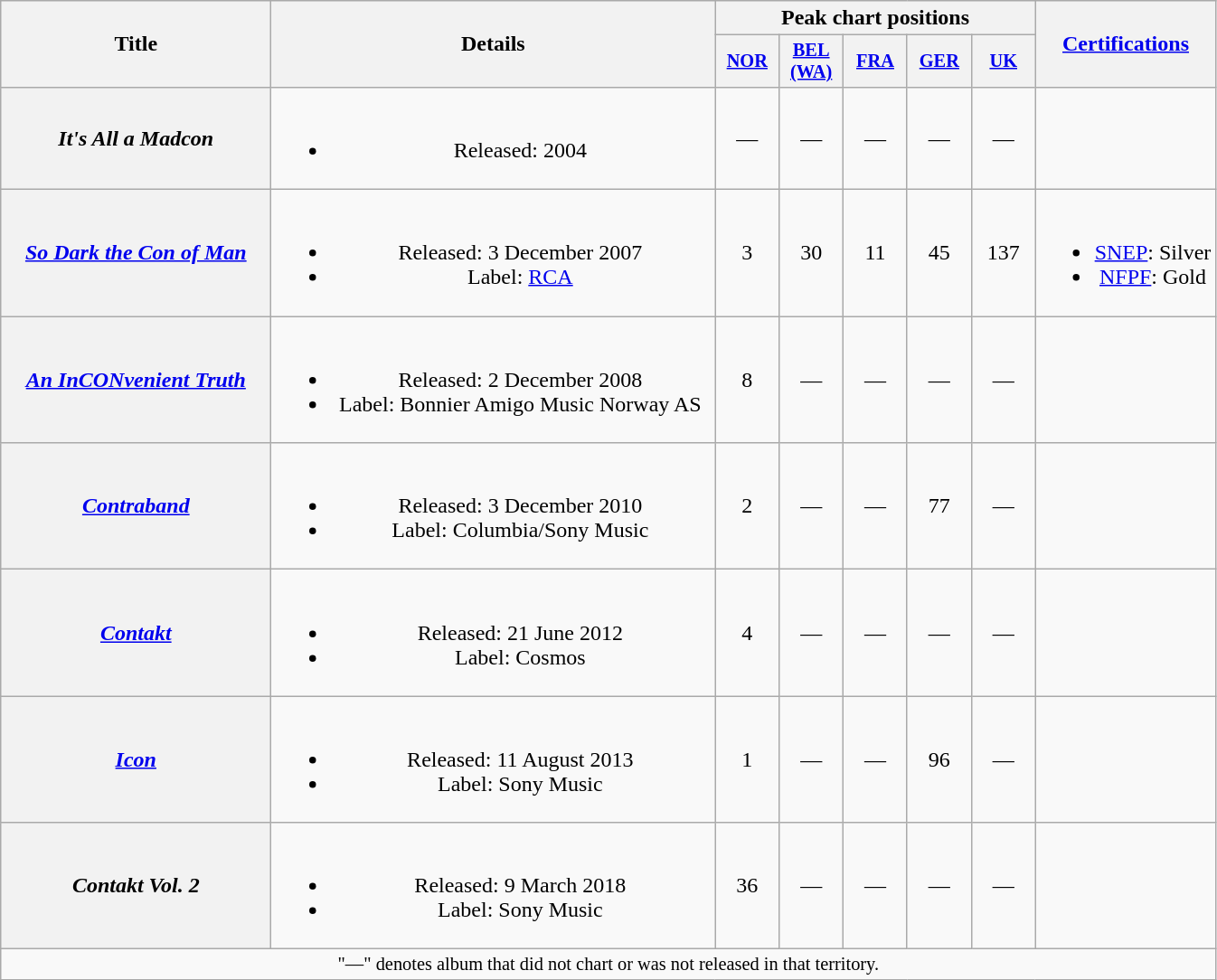<table class="wikitable plainrowheaders" style="text-align:center;">
<tr>
<th scope="col" rowspan="2" style="width:12em;">Title</th>
<th scope="col" rowspan="2" style="width:20em;">Details</th>
<th colspan="5" scope="col">Peak chart positions</th>
<th rowspan="2"><a href='#'>Certifications</a></th>
</tr>
<tr>
<th scope="col" style="width:3em;font-size:85%;"><a href='#'>NOR</a><br></th>
<th scope="col" style="width:3em;font-size:85%;"><a href='#'>BEL (WA)</a><br></th>
<th scope="col" style="width:3em;font-size:85%;"><a href='#'>FRA</a><br></th>
<th scope="col" style="width:3em;font-size:85%;"><a href='#'>GER</a><br></th>
<th scope="col" style="width:3em;font-size:85%;"><a href='#'>UK</a><br></th>
</tr>
<tr>
<th scope="row"><em>It's All a Madcon</em></th>
<td><br><ul><li>Released: 2004</li></ul></td>
<td>—</td>
<td>—</td>
<td>—</td>
<td>—</td>
<td>—</td>
<td></td>
</tr>
<tr>
<th scope="row"><em><a href='#'>So Dark the Con of Man</a></em></th>
<td><br><ul><li>Released: 3 December 2007</li><li>Label: <a href='#'>RCA</a></li></ul></td>
<td>3</td>
<td>30</td>
<td>11</td>
<td>45</td>
<td>137</td>
<td><br><ul><li><a href='#'>SNEP</a>: Silver</li><li><a href='#'>NFPF</a>: Gold</li></ul></td>
</tr>
<tr>
<th scope="row"><em><a href='#'>An InCONvenient Truth</a></em></th>
<td><br><ul><li>Released: 2 December 2008</li><li>Label: Bonnier Amigo Music Norway AS</li></ul></td>
<td>8</td>
<td>—</td>
<td>—</td>
<td>—</td>
<td>—</td>
<td></td>
</tr>
<tr>
<th scope="row"><em><a href='#'>Contraband</a></em></th>
<td><br><ul><li>Released: 3 December 2010</li><li>Label: Columbia/Sony Music</li></ul></td>
<td>2</td>
<td>—</td>
<td>—</td>
<td>77</td>
<td>—</td>
<td></td>
</tr>
<tr>
<th scope="row"><em><a href='#'>Contakt</a></em></th>
<td><br><ul><li>Released: 21 June 2012</li><li>Label: Cosmos</li></ul></td>
<td>4</td>
<td>—</td>
<td>—</td>
<td>—</td>
<td>—</td>
<td></td>
</tr>
<tr>
<th scope="row"><em><a href='#'>Icon</a></em></th>
<td><br><ul><li>Released: 11 August 2013</li><li>Label: Sony Music</li></ul></td>
<td>1</td>
<td>—</td>
<td>—</td>
<td>96</td>
<td>—</td>
<td></td>
</tr>
<tr>
<th scope="row"><em>Contakt Vol. 2</em></th>
<td><br><ul><li>Released: 9 March 2018</li><li>Label: Sony Music</li></ul></td>
<td>36</td>
<td>—</td>
<td>—</td>
<td>—</td>
<td>—</td>
<td></td>
</tr>
<tr>
<td colspan="13" style="font-size:85%">"—" denotes album that did not chart or was not released in that territory.</td>
</tr>
</table>
